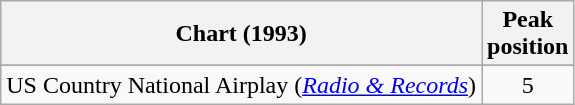<table class="wikitable sortable">
<tr>
<th align="left">Chart (1993)</th>
<th align="center">Peak<br>position</th>
</tr>
<tr>
</tr>
<tr>
</tr>
<tr>
<td scope="row">US Country National Airplay (<em><a href='#'>Radio & Records</a></em>)</td>
<td align="center">5</td>
</tr>
</table>
